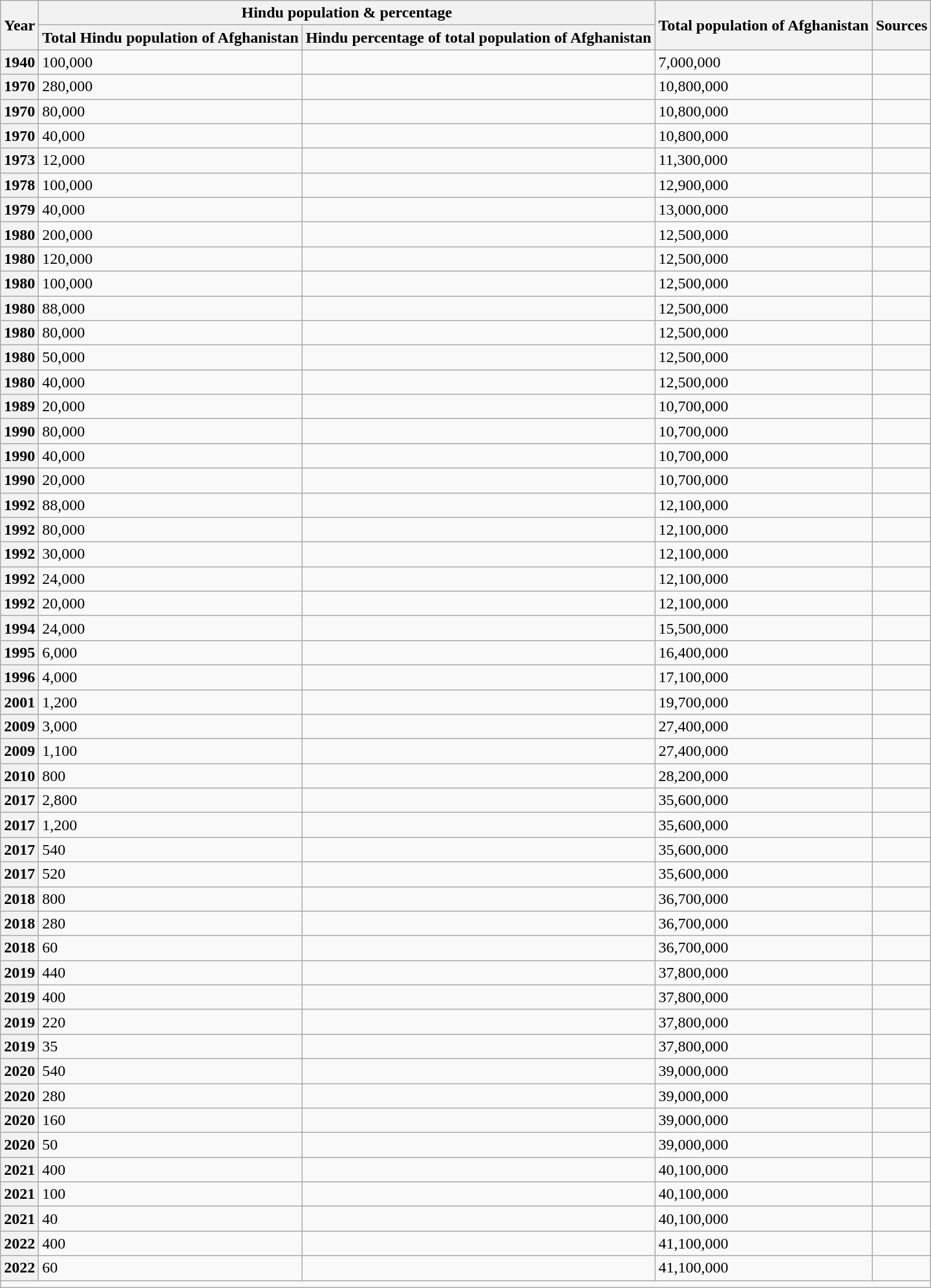<table class="wikitable sortable">
<tr>
<th rowspan="2">Year</th>
<th colspan="2">Hindu population & percentage</th>
<th rowspan="2">Total population of Afghanistan</th>
<th rowspan="2">Sources</th>
</tr>
<tr>
<th>Total Hindu population of Afghanistan</th>
<th>Hindu percentage of total population of Afghanistan</th>
</tr>
<tr>
<th>1940</th>
<td>100,000</td>
<td></td>
<td>7,000,000</td>
<td></td>
</tr>
<tr>
<th>1970</th>
<td>280,000</td>
<td></td>
<td>10,800,000</td>
<td><br></td>
</tr>
<tr>
<th>1970</th>
<td>80,000</td>
<td></td>
<td>10,800,000</td>
<td></td>
</tr>
<tr>
<th>1970</th>
<td>40,000</td>
<td></td>
<td>10,800,000</td>
<td></td>
</tr>
<tr>
<th>1973</th>
<td>12,000</td>
<td></td>
<td>11,300,000</td>
<td></td>
</tr>
<tr>
<th>1978</th>
<td>100,000</td>
<td></td>
<td>12,900,000</td>
<td></td>
</tr>
<tr>
<th>1979</th>
<td>40,000</td>
<td></td>
<td>13,000,000</td>
<td></td>
</tr>
<tr>
<th>1980</th>
<td>200,000</td>
<td></td>
<td>12,500,000</td>
<td></td>
</tr>
<tr>
<th>1980</th>
<td>120,000</td>
<td></td>
<td>12,500,000</td>
<td></td>
</tr>
<tr>
<th>1980</th>
<td>100,000</td>
<td></td>
<td>12,500,000</td>
<td></td>
</tr>
<tr>
<th>1980</th>
<td>88,000</td>
<td></td>
<td>12,500,000</td>
<td></td>
</tr>
<tr>
<th>1980</th>
<td>80,000</td>
<td></td>
<td>12,500,000</td>
<td></td>
</tr>
<tr>
<th>1980</th>
<td>50,000</td>
<td></td>
<td>12,500,000</td>
<td></td>
</tr>
<tr>
<th>1980</th>
<td>40,000</td>
<td></td>
<td>12,500,000</td>
<td></td>
</tr>
<tr>
<th>1989</th>
<td>20,000</td>
<td></td>
<td>10,700,000</td>
<td></td>
</tr>
<tr>
<th>1990</th>
<td>80,000</td>
<td></td>
<td>10,700,000</td>
<td></td>
</tr>
<tr>
<th>1990</th>
<td>40,000</td>
<td></td>
<td>10,700,000</td>
<td></td>
</tr>
<tr>
<th>1990</th>
<td>20,000</td>
<td></td>
<td>10,700,000</td>
<td></td>
</tr>
<tr>
<th>1992</th>
<td>88,000</td>
<td></td>
<td>12,100,000</td>
<td></td>
</tr>
<tr>
<th>1992</th>
<td>80,000</td>
<td></td>
<td>12,100,000</td>
<td></td>
</tr>
<tr>
<th>1992</th>
<td>30,000</td>
<td></td>
<td>12,100,000</td>
<td></td>
</tr>
<tr>
<th>1992</th>
<td>24,000</td>
<td></td>
<td>12,100,000</td>
<td></td>
</tr>
<tr>
<th>1992</th>
<td>20,000</td>
<td></td>
<td>12,100,000</td>
<td></td>
</tr>
<tr>
<th>1994</th>
<td>24,000</td>
<td></td>
<td>15,500,000</td>
<td></td>
</tr>
<tr>
<th>1995</th>
<td>6,000</td>
<td></td>
<td>16,400,000</td>
<td></td>
</tr>
<tr>
<th>1996</th>
<td>4,000</td>
<td></td>
<td>17,100,000</td>
<td></td>
</tr>
<tr>
<th>2001</th>
<td>1,200</td>
<td></td>
<td>19,700,000</td>
<td></td>
</tr>
<tr>
<th>2009</th>
<td>3,000</td>
<td></td>
<td>27,400,000</td>
<td></td>
</tr>
<tr>
<th>2009</th>
<td>1,100</td>
<td></td>
<td>27,400,000</td>
<td></td>
</tr>
<tr>
<th>2010</th>
<td>800</td>
<td></td>
<td>28,200,000</td>
<td></td>
</tr>
<tr>
<th>2017</th>
<td>2,800</td>
<td></td>
<td>35,600,000</td>
<td></td>
</tr>
<tr>
<th>2017</th>
<td>1,200</td>
<td></td>
<td>35,600,000</td>
<td></td>
</tr>
<tr>
<th>2017</th>
<td>540</td>
<td></td>
<td>35,600,000</td>
<td></td>
</tr>
<tr>
<th>2017</th>
<td>520</td>
<td></td>
<td>35,600,000</td>
<td></td>
</tr>
<tr>
<th>2018</th>
<td>800</td>
<td></td>
<td>36,700,000</td>
<td></td>
</tr>
<tr>
<th>2018</th>
<td>280</td>
<td></td>
<td>36,700,000</td>
<td></td>
</tr>
<tr>
<th>2018</th>
<td>60</td>
<td></td>
<td>36,700,000</td>
<td></td>
</tr>
<tr>
<th>2019</th>
<td>440</td>
<td></td>
<td>37,800,000</td>
<td></td>
</tr>
<tr>
<th>2019</th>
<td>400</td>
<td></td>
<td>37,800,000</td>
<td></td>
</tr>
<tr>
<th>2019</th>
<td>220</td>
<td></td>
<td>37,800,000</td>
<td></td>
</tr>
<tr>
<th>2019</th>
<td>35</td>
<td></td>
<td>37,800,000</td>
<td></td>
</tr>
<tr>
<th>2020</th>
<td>540</td>
<td></td>
<td>39,000,000</td>
<td></td>
</tr>
<tr>
<th>2020</th>
<td>280</td>
<td></td>
<td>39,000,000</td>
<td></td>
</tr>
<tr>
<th>2020</th>
<td>160</td>
<td></td>
<td>39,000,000</td>
<td></td>
</tr>
<tr>
<th>2020</th>
<td>50</td>
<td></td>
<td>39,000,000</td>
<td></td>
</tr>
<tr>
<th>2021</th>
<td>400</td>
<td></td>
<td>40,100,000</td>
<td></td>
</tr>
<tr>
<th>2021</th>
<td>100</td>
<td></td>
<td>40,100,000</td>
<td></td>
</tr>
<tr>
<th>2021</th>
<td>40</td>
<td></td>
<td>40,100,000</td>
<td></td>
</tr>
<tr>
<th>2022</th>
<td>400</td>
<td></td>
<td>41,100,000</td>
<td></td>
</tr>
<tr>
<th>2022</th>
<td>60</td>
<td></td>
<td>41,100,000</td>
<td></td>
</tr>
<tr class="sortbottom">
<td colspan="11"></td>
</tr>
</table>
